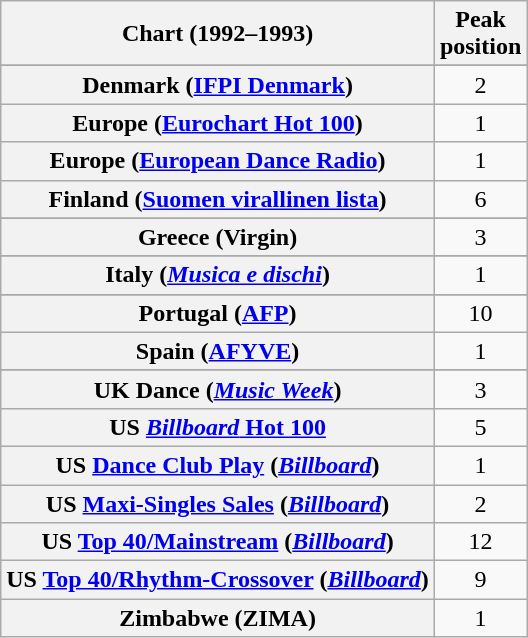<table class="wikitable sortable plainrowheaders" style="text-align:center">
<tr>
<th>Chart (1992–1993)</th>
<th>Peak<br>position</th>
</tr>
<tr>
</tr>
<tr>
</tr>
<tr>
</tr>
<tr>
</tr>
<tr>
</tr>
<tr>
<th scope="row">Denmark (<a href='#'>IFPI Denmark</a>)</th>
<td>2</td>
</tr>
<tr>
<th scope="row">Europe (<a href='#'>Eurochart Hot 100</a>)</th>
<td>1</td>
</tr>
<tr>
<th scope="row">Europe (<a href='#'>European Dance Radio</a>)</th>
<td>1</td>
</tr>
<tr>
<th scope="row">Finland (<a href='#'>Suomen virallinen lista</a>)</th>
<td>6</td>
</tr>
<tr>
</tr>
<tr>
</tr>
<tr>
<th scope="row">Greece (Virgin)</th>
<td>3</td>
</tr>
<tr>
</tr>
<tr>
<th scope="row">Italy (<em><a href='#'>Musica e dischi</a></em>)</th>
<td>1</td>
</tr>
<tr>
</tr>
<tr>
</tr>
<tr>
</tr>
<tr>
</tr>
<tr>
<th scope="row">Portugal (<a href='#'>AFP</a>)</th>
<td>10</td>
</tr>
<tr>
<th scope="row">Spain (<a href='#'>AFYVE</a>)</th>
<td>1</td>
</tr>
<tr>
</tr>
<tr>
</tr>
<tr>
</tr>
<tr>
<th scope="row">UK Dance (<em><a href='#'>Music Week</a></em>)</th>
<td>3</td>
</tr>
<tr>
<th scope="row">US <a href='#'><em>Billboard</em> Hot 100</a></th>
<td>5</td>
</tr>
<tr>
<th scope="row">US <a href='#'>Dance Club Play</a> (<em><a href='#'>Billboard</a></em>)</th>
<td>1</td>
</tr>
<tr>
<th scope="row">US <a href='#'>Maxi-Singles Sales</a> (<em><a href='#'>Billboard</a></em>)</th>
<td>2</td>
</tr>
<tr>
<th scope="row">US <a href='#'>Top 40/Mainstream</a> (<em><a href='#'>Billboard</a></em>)</th>
<td>12</td>
</tr>
<tr>
<th scope="row">US <a href='#'>Top 40/Rhythm-Crossover</a> (<em><a href='#'>Billboard</a></em>)</th>
<td>9</td>
</tr>
<tr>
<th scope="row">Zimbabwe (ZIMA)</th>
<td>1</td>
</tr>
</table>
